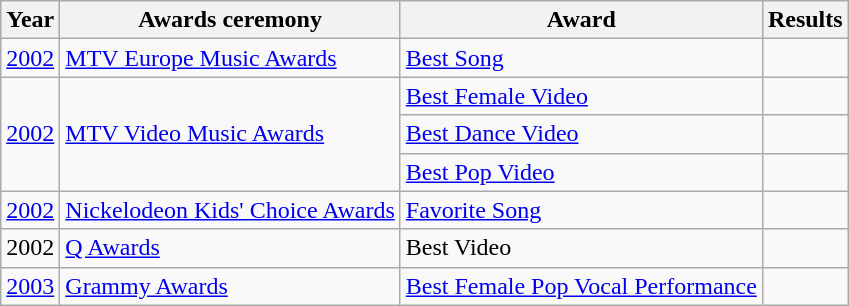<table class="wikitable">
<tr>
<th>Year</th>
<th>Awards ceremony</th>
<th>Award</th>
<th>Results</th>
</tr>
<tr>
<td><a href='#'>2002</a></td>
<td><a href='#'>MTV Europe Music Awards</a></td>
<td><a href='#'>Best Song</a></td>
<td></td>
</tr>
<tr>
<td rowspan="3"><a href='#'>2002</a></td>
<td rowspan="3"><a href='#'>MTV Video Music Awards</a></td>
<td><a href='#'>Best Female Video</a></td>
<td></td>
</tr>
<tr>
<td><a href='#'>Best Dance Video</a></td>
<td></td>
</tr>
<tr>
<td><a href='#'>Best Pop Video</a></td>
<td></td>
</tr>
<tr>
<td><a href='#'>2002</a></td>
<td><a href='#'>Nickelodeon Kids' Choice Awards</a></td>
<td><a href='#'>Favorite Song</a></td>
<td></td>
</tr>
<tr>
<td>2002</td>
<td><a href='#'>Q Awards</a></td>
<td>Best Video</td>
<td></td>
</tr>
<tr>
<td><a href='#'>2003</a></td>
<td><a href='#'>Grammy Awards</a></td>
<td><a href='#'>Best Female Pop Vocal Performance</a></td>
<td></td>
</tr>
</table>
